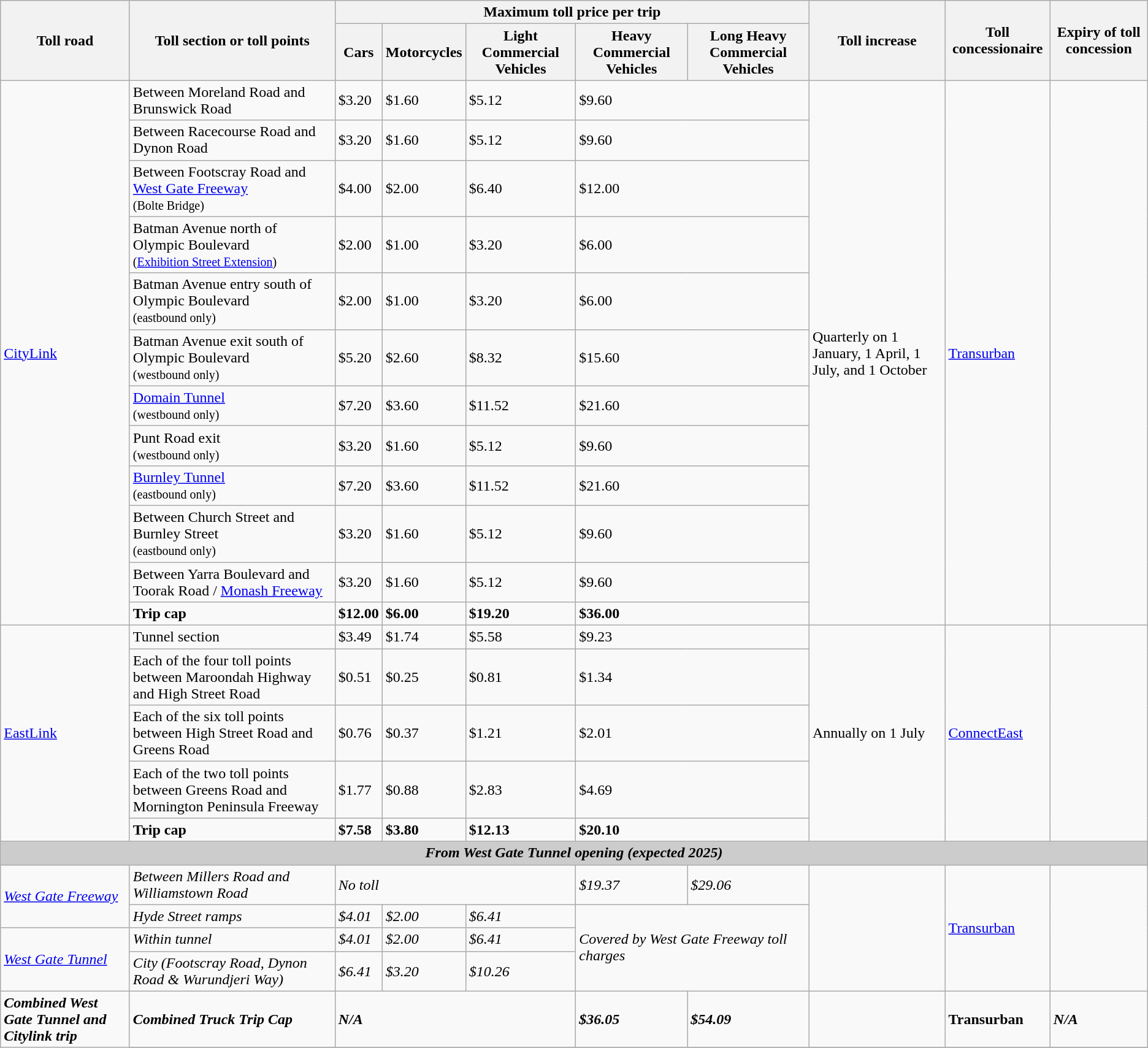<table class="wikitable sortable">
<tr>
<th rowspan=2>Toll road</th>
<th rowspan=2>Toll section or toll points</th>
<th colspan=5>Maximum toll price per trip</th>
<th rowspan=2>Toll increase</th>
<th rowspan=2>Toll concessionaire</th>
<th rowspan=2>Expiry of toll concession</th>
</tr>
<tr>
<th>Cars</th>
<th>Motorcycles</th>
<th>Light Commercial Vehicles</th>
<th>Heavy Commercial Vehicles</th>
<th>Long Heavy Commercial Vehicles<br></th>
</tr>
<tr>
<td rowspan=12><a href='#'>CityLink</a></td>
<td>Between Moreland Road and Brunswick Road</td>
<td>$3.20</td>
<td>$1.60</td>
<td>$5.12</td>
<td colspan=2>$9.60</td>
<td rowspan=12>Quarterly on 1 January, 1 April, 1 July, and 1 October</td>
<td rowspan=12><a href='#'>Transurban</a></td>
<td rowspan=12></td>
</tr>
<tr>
<td>Between Racecourse Road and Dynon Road</td>
<td>$3.20</td>
<td>$1.60</td>
<td>$5.12</td>
<td colspan=2>$9.60</td>
</tr>
<tr>
<td>Between Footscray Road and <a href='#'>West Gate Freeway</a><br><small>(Bolte Bridge)</small></td>
<td>$4.00</td>
<td>$2.00</td>
<td>$6.40</td>
<td colspan=2>$12.00</td>
</tr>
<tr>
<td>Batman Avenue north of Olympic Boulevard<br><small>(<a href='#'>Exhibition Street Extension</a>)</small></td>
<td>$2.00</td>
<td>$1.00</td>
<td>$3.20</td>
<td colspan=2>$6.00</td>
</tr>
<tr>
<td>Batman Avenue entry south of Olympic Boulevard<br><small>(eastbound only)</small></td>
<td>$2.00</td>
<td>$1.00</td>
<td>$3.20</td>
<td colspan=2>$6.00</td>
</tr>
<tr>
<td>Batman Avenue exit south of Olympic Boulevard<br><small>(westbound only)</small></td>
<td>$5.20</td>
<td>$2.60</td>
<td>$8.32</td>
<td colspan=2>$15.60</td>
</tr>
<tr>
<td><a href='#'>Domain Tunnel</a><br><small>(westbound only)</small></td>
<td>$7.20</td>
<td>$3.60</td>
<td>$11.52</td>
<td colspan=2>$21.60</td>
</tr>
<tr>
<td>Punt Road exit<br><small>(westbound only)</small></td>
<td>$3.20</td>
<td>$1.60</td>
<td>$5.12</td>
<td colspan=2>$9.60</td>
</tr>
<tr>
<td><a href='#'>Burnley Tunnel</a><br><small>(eastbound only)</small></td>
<td>$7.20</td>
<td>$3.60</td>
<td>$11.52</td>
<td colspan=2>$21.60</td>
</tr>
<tr>
<td>Between Church Street and Burnley Street<br><small>(eastbound only)</small></td>
<td>$3.20</td>
<td>$1.60</td>
<td>$5.12</td>
<td colspan=2>$9.60</td>
</tr>
<tr>
<td>Between Yarra Boulevard and Toorak Road / <a href='#'>Monash Freeway</a></td>
<td>$3.20</td>
<td>$1.60</td>
<td>$5.12</td>
<td colspan=2>$9.60</td>
</tr>
<tr>
<td><strong>Trip cap</strong></td>
<td><strong>$12.00</strong></td>
<td><strong>$6.00</strong></td>
<td><strong>$19.20</strong></td>
<td colspan=2><strong>$36.00</strong><br></td>
</tr>
<tr>
<td rowspan=5><a href='#'>EastLink</a></td>
<td>Tunnel section</td>
<td>$3.49</td>
<td>$1.74</td>
<td>$5.58</td>
<td colspan=2>$9.23</td>
<td rowspan=5>Annually on 1 July</td>
<td rowspan=5><a href='#'>ConnectEast</a></td>
<td rowspan=5></td>
</tr>
<tr>
<td>Each of the four toll points between Maroondah Highway and High Street Road</td>
<td>$0.51</td>
<td>$0.25</td>
<td>$0.81</td>
<td colspan=2>$1.34</td>
</tr>
<tr>
<td>Each of the six toll points between High Street Road and Greens Road</td>
<td>$0.76</td>
<td>$0.37</td>
<td>$1.21</td>
<td colspan=2>$2.01</td>
</tr>
<tr>
<td>Each of the two toll points between Greens Road and Mornington Peninsula Freeway</td>
<td>$1.77</td>
<td>$0.88</td>
<td>$2.83</td>
<td colspan=2>$4.69</td>
</tr>
<tr>
<td><strong>Trip cap</strong></td>
<td><strong>$7.58</strong></td>
<td><strong>$3.80</strong></td>
<td><strong>$12.13</strong></td>
<td colspan=2><strong>$20.10</strong><br></td>
</tr>
<tr>
<th colspan=10 style="background: #cccccc;"><em>From West Gate Tunnel opening (expected 2025)</em></th>
</tr>
<tr>
<td rowspan=2><em><a href='#'>West Gate Freeway</a></em></td>
<td><em>Between Millers Road and Williamstown Road</em></td>
<td colspan=3><em>No toll</em></td>
<td><em>$19.37</em></td>
<td><em>$29.06</em></td>
<td rowspan=4></td>
<td rowspan=4><a href='#'>Transurban</a></td>
<td rowspan=4></td>
</tr>
<tr>
<td><em>Hyde Street ramps</em></td>
<td><em>$4.01</em></td>
<td><em>$2.00</em></td>
<td><em>$6.41</em></td>
<td rowspan=3 colspan=2><em>Covered by West Gate Freeway toll charges</em></td>
</tr>
<tr>
<td rowspan=2><em><a href='#'>West Gate Tunnel</a></em></td>
<td><em>Within tunnel</em></td>
<td><em>$4.01</em></td>
<td><em>$2.00</em></td>
<td><em>$6.41</em></td>
</tr>
<tr>
<td><em>City (Footscray Road, Dynon Road & Wurundjeri Way)</em></td>
<td><em>$6.41</em></td>
<td><em>$3.20</em></td>
<td><em>$10.26</em></td>
</tr>
<tr>
<td rowspan=2><strong><em>Combined West Gate Tunnel and Citylink trip</em></strong></td>
<td><strong><em>Combined Truck Trip Cap</em></strong></td>
<td colspan=3><strong><em>N/A</em></strong></td>
<td><strong><em>$36.05</em></strong></td>
<td><strong><em>$54.09</em></strong></td>
<td></td>
<td><strong>Transurban</strong></td>
<td><strong><em>N/A</em></strong></td>
</tr>
<tr>
</tr>
</table>
